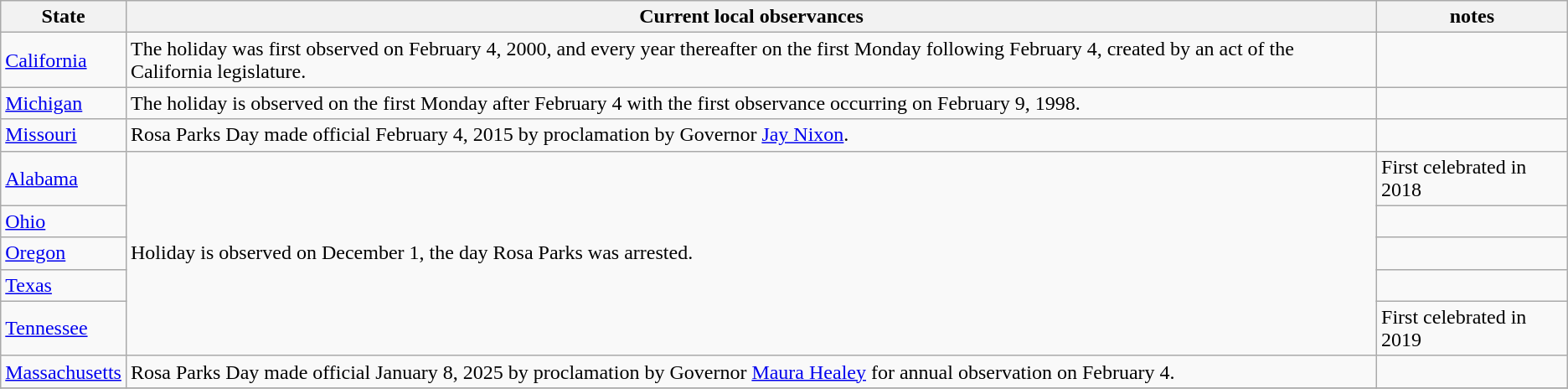<table class="wikitable">
<tr>
<th colspan=1>State</th>
<th>Current local observances</th>
<th>notes</th>
</tr>
<tr>
<td><a href='#'>California</a></td>
<td>The holiday was first observed on February 4, 2000, and every year thereafter on the first Monday following February 4, created by an act of the California legislature.</td>
<td></td>
</tr>
<tr>
<td><a href='#'>Michigan</a></td>
<td>The holiday is observed on the first Monday after February 4 with the first observance occurring on February 9, 1998.</td>
<td></td>
</tr>
<tr>
<td><a href='#'>Missouri</a></td>
<td>Rosa Parks Day made official February 4, 2015 by proclamation by Governor <a href='#'>Jay Nixon</a>.</td>
<td></td>
</tr>
<tr>
<td><a href='#'>Alabama</a></td>
<td rowspan=5>Holiday is observed on December 1, the day Rosa Parks was arrested.</td>
<td>First celebrated in 2018</td>
</tr>
<tr>
<td><a href='#'>Ohio</a></td>
<td></td>
</tr>
<tr>
<td><a href='#'>Oregon</a></td>
<td></td>
</tr>
<tr>
<td><a href='#'>Texas</a></td>
<td></td>
</tr>
<tr>
<td><a href='#'>Tennessee</a></td>
<td>First celebrated in 2019</td>
</tr>
<tr>
<td><a href='#'>Massachusetts</a></td>
<td>Rosa Parks Day made official January 8, 2025 by proclamation by Governor <a href='#'>Maura Healey</a> for annual observation on February 4.</td>
<td></td>
</tr>
<tr>
</tr>
</table>
